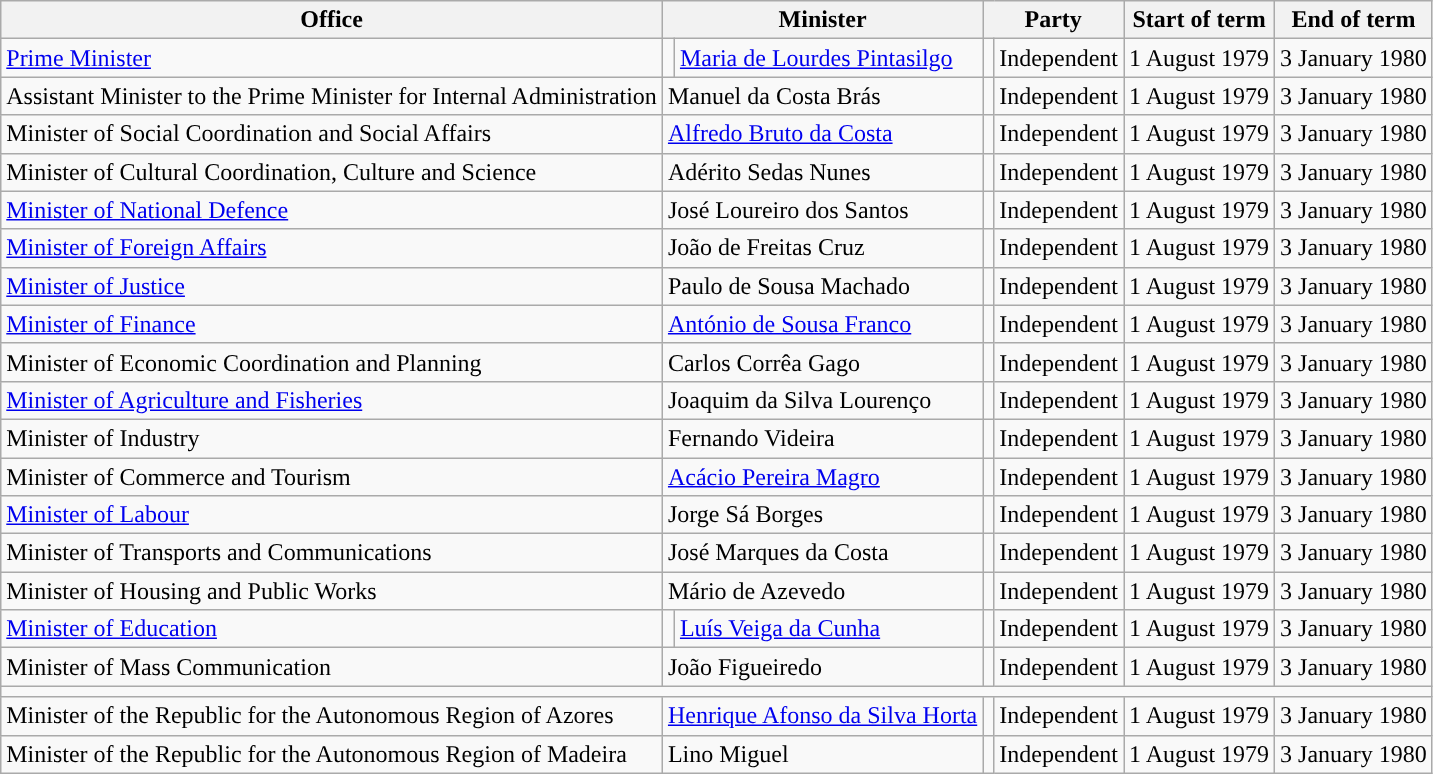<table class="wikitable">
<tr>
<th>Office</th>
<th colspan="2">Minister</th>
<th colspan="2">Party</th>
<th>Start of term</th>
<th>End of term</th>
</tr>
<tr>
<td><a href='#'>Prime Minister</a></td>
<td></td>
<td><a href='#'>Maria de Lourdes Pintasilgo</a></td>
<td style="background:"></td>
<td>Independent</td>
<td>1 August 1979</td>
<td>3 January 1980</td>
</tr>
<tr>
<td>Assistant Minister to the Prime Minister for Internal Administration</td>
<td colspan="2">Manuel da Costa Brás</td>
<td style="background:"></td>
<td>Independent</td>
<td>1 August 1979</td>
<td>3 January 1980</td>
</tr>
<tr>
<td>Minister of Social Coordination and Social Affairs</td>
<td colspan="2"><a href='#'>Alfredo Bruto da Costa</a></td>
<td style="background:"></td>
<td>Independent</td>
<td>1 August 1979</td>
<td>3 January 1980</td>
</tr>
<tr>
<td>Minister of Cultural Coordination, Culture and Science</td>
<td colspan="2">Adérito Sedas Nunes</td>
<td style="background:"></td>
<td>Independent</td>
<td>1 August 1979</td>
<td>3 January 1980</td>
</tr>
<tr>
<td><a href='#'>Minister of National Defence</a></td>
<td colspan="2">José Loureiro dos Santos</td>
<td style="background:"></td>
<td>Independent</td>
<td>1 August 1979</td>
<td>3 January 1980</td>
</tr>
<tr>
<td><a href='#'>Minister of Foreign Affairs</a></td>
<td colspan="2">João de Freitas Cruz</td>
<td style="background:"></td>
<td>Independent</td>
<td>1 August 1979</td>
<td>3 January 1980</td>
</tr>
<tr>
<td><a href='#'>Minister of Justice</a></td>
<td colspan="2">Paulo de Sousa Machado</td>
<td style="background:"></td>
<td>Independent</td>
<td>1 August 1979</td>
<td>3 January 1980</td>
</tr>
<tr>
<td><a href='#'>Minister of Finance</a></td>
<td colspan="2"><a href='#'>António de Sousa Franco</a></td>
<td style="background:"></td>
<td>Independent</td>
<td>1 August 1979</td>
<td>3 January 1980</td>
</tr>
<tr>
<td>Minister of Economic Coordination and Planning</td>
<td colspan="2">Carlos Corrêa Gago</td>
<td style="background:"></td>
<td>Independent</td>
<td>1 August 1979</td>
<td>3 January 1980</td>
</tr>
<tr>
<td><a href='#'>Minister of Agriculture and Fisheries</a></td>
<td colspan="2">Joaquim da Silva Lourenço</td>
<td style="background:"></td>
<td>Independent</td>
<td>1 August 1979</td>
<td>3 January 1980</td>
</tr>
<tr>
<td>Minister of Industry</td>
<td colspan="2">Fernando Videira</td>
<td style="background:"></td>
<td>Independent</td>
<td>1 August 1979</td>
<td>3 January 1980</td>
</tr>
<tr>
<td>Minister of Commerce and Tourism</td>
<td colspan="2"><a href='#'>Acácio Pereira Magro</a></td>
<td style="background:"></td>
<td>Independent</td>
<td>1 August 1979</td>
<td>3 January 1980</td>
</tr>
<tr>
<td><a href='#'>Minister of Labour</a></td>
<td colspan="2">Jorge Sá Borges</td>
<td style="background:"></td>
<td>Independent</td>
<td>1 August 1979</td>
<td>3 January 1980</td>
</tr>
<tr>
<td>Minister of Transports and Communications</td>
<td colspan="2">José Marques da Costa</td>
<td style="background:"></td>
<td>Independent</td>
<td>1 August 1979</td>
<td>3 January 1980</td>
</tr>
<tr>
<td>Minister of Housing and Public Works</td>
<td colspan="2">Mário de Azevedo</td>
<td style="background:"></td>
<td>Independent</td>
<td>1 August 1979</td>
<td>3 January 1980</td>
</tr>
<tr>
<td><a href='#'>Minister of Education</a></td>
<td></td>
<td><a href='#'>Luís Veiga da Cunha</a></td>
<td style="background:"></td>
<td>Independent</td>
<td>1 August 1979</td>
<td>3 January 1980</td>
</tr>
<tr>
<td>Minister of Mass Communication</td>
<td colspan="2">João Figueiredo</td>
<td style="background:"></td>
<td>Independent</td>
<td>1 August 1979</td>
<td>3 January 1980</td>
</tr>
<tr>
<td colspan="7"></td>
</tr>
<tr>
<td>Minister of the Republic for the Autonomous Region of Azores</td>
<td colspan="2"><a href='#'>Henrique Afonso da Silva Horta</a></td>
<td style="background:"></td>
<td>Independent</td>
<td>1 August 1979</td>
<td>3 January 1980</td>
</tr>
<tr>
<td>Minister of the Republic for the Autonomous Region of Madeira</td>
<td colspan="2">Lino Miguel</td>
<td style="background:"></td>
<td>Independent</td>
<td>1 August 1979</td>
<td>3 January 1980</td>
</tr>
</table>
